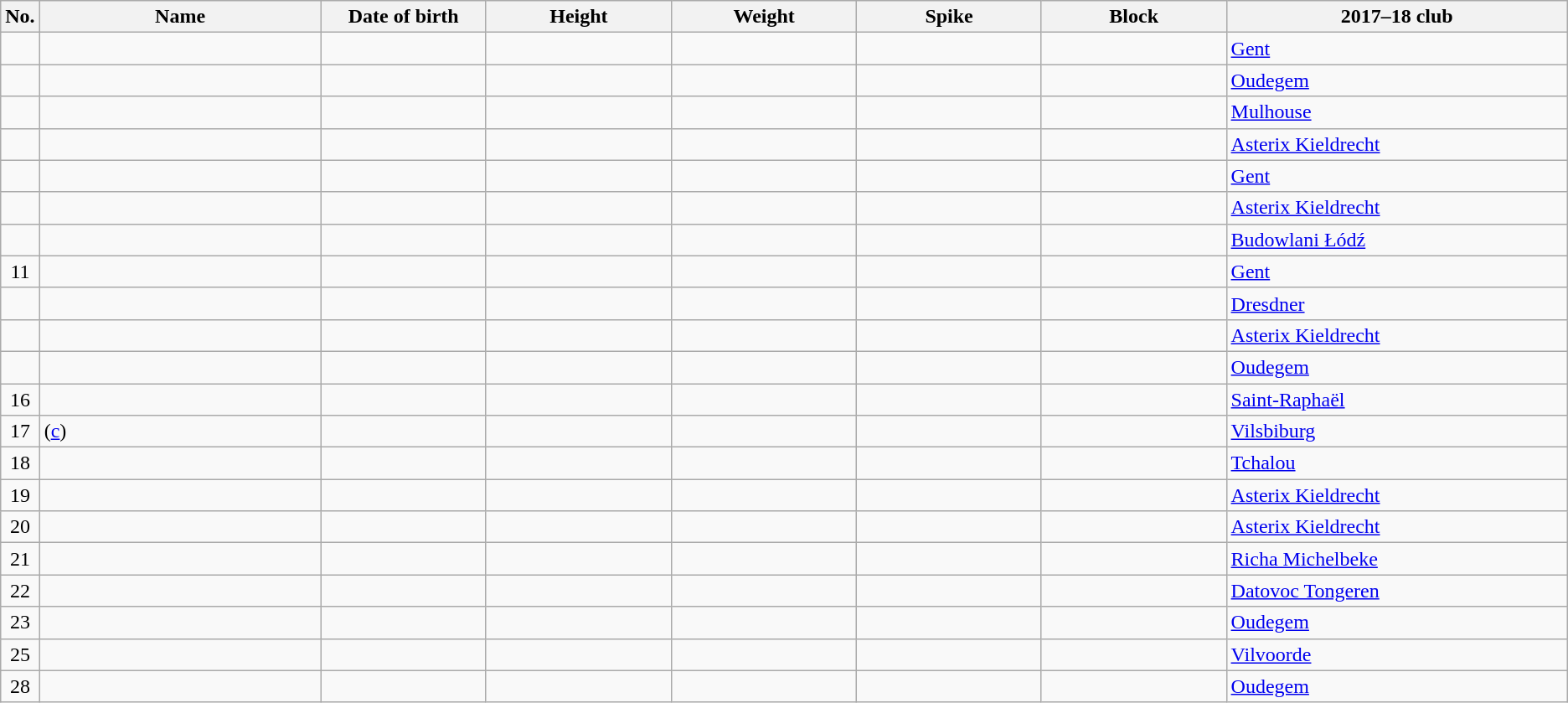<table class="wikitable sortable" style="font-size:100%; text-align:center;">
<tr>
<th>No.</th>
<th style="width:14em">Name</th>
<th style="width:8em">Date of birth</th>
<th style="width:9em">Height</th>
<th style="width:9em">Weight</th>
<th style="width:9em">Spike</th>
<th style="width:9em">Block</th>
<th style="width:17em">2017–18 club</th>
</tr>
<tr>
<td></td>
<td align=left></td>
<td align=right></td>
<td></td>
<td></td>
<td></td>
<td></td>
<td align=left> <a href='#'>Gent</a></td>
</tr>
<tr>
<td></td>
<td align=left></td>
<td align=right></td>
<td></td>
<td></td>
<td></td>
<td></td>
<td align=left> <a href='#'>Oudegem</a></td>
</tr>
<tr>
<td></td>
<td align=left></td>
<td align=right></td>
<td></td>
<td></td>
<td></td>
<td></td>
<td align=left> <a href='#'>Mulhouse</a></td>
</tr>
<tr>
<td></td>
<td align=left></td>
<td align=right></td>
<td></td>
<td></td>
<td></td>
<td></td>
<td align=left> <a href='#'>Asterix Kieldrecht</a></td>
</tr>
<tr>
<td></td>
<td align=left></td>
<td align=right></td>
<td></td>
<td></td>
<td></td>
<td></td>
<td align=left> <a href='#'>Gent</a></td>
</tr>
<tr>
<td></td>
<td align=left></td>
<td align=right></td>
<td></td>
<td></td>
<td></td>
<td></td>
<td align=left> <a href='#'>Asterix Kieldrecht</a></td>
</tr>
<tr>
<td></td>
<td align=left></td>
<td align=right></td>
<td></td>
<td></td>
<td></td>
<td></td>
<td align=left> <a href='#'>Budowlani Łódź</a></td>
</tr>
<tr>
<td>11</td>
<td align=left></td>
<td align=right></td>
<td></td>
<td></td>
<td></td>
<td></td>
<td align=left> <a href='#'>Gent</a></td>
</tr>
<tr>
<td></td>
<td align=left></td>
<td align=right></td>
<td></td>
<td></td>
<td></td>
<td></td>
<td align=left> <a href='#'>Dresdner</a></td>
</tr>
<tr>
<td></td>
<td align=left></td>
<td align=right></td>
<td></td>
<td></td>
<td></td>
<td></td>
<td align=left> <a href='#'>Asterix Kieldrecht</a></td>
</tr>
<tr>
<td></td>
<td align=left></td>
<td align=right></td>
<td></td>
<td></td>
<td></td>
<td></td>
<td align=left> <a href='#'>Oudegem</a></td>
</tr>
<tr>
<td>16</td>
<td align=left></td>
<td align=right></td>
<td></td>
<td></td>
<td></td>
<td></td>
<td align=left> <a href='#'>Saint-Raphaël</a></td>
</tr>
<tr>
<td>17</td>
<td align=left> (<a href='#'>c</a>)</td>
<td align=right></td>
<td></td>
<td></td>
<td></td>
<td></td>
<td align=left> <a href='#'>Vilsbiburg</a></td>
</tr>
<tr>
<td>18</td>
<td align=left></td>
<td align=right></td>
<td></td>
<td></td>
<td></td>
<td></td>
<td align=left> <a href='#'>Tchalou</a></td>
</tr>
<tr>
<td>19</td>
<td align=left></td>
<td align=right></td>
<td></td>
<td></td>
<td></td>
<td></td>
<td align=left> <a href='#'>Asterix Kieldrecht</a></td>
</tr>
<tr>
<td>20</td>
<td align=left></td>
<td align=right></td>
<td></td>
<td></td>
<td></td>
<td></td>
<td align=left> <a href='#'>Asterix Kieldrecht</a></td>
</tr>
<tr>
<td>21</td>
<td align=left></td>
<td align=right></td>
<td></td>
<td></td>
<td></td>
<td></td>
<td align=left> <a href='#'>Richa Michelbeke</a></td>
</tr>
<tr>
<td>22</td>
<td align=left></td>
<td align=right></td>
<td></td>
<td></td>
<td></td>
<td></td>
<td align=left> <a href='#'>Datovoc Tongeren</a></td>
</tr>
<tr>
<td>23</td>
<td align=left></td>
<td align=right></td>
<td></td>
<td></td>
<td></td>
<td></td>
<td align=left> <a href='#'>Oudegem</a></td>
</tr>
<tr>
<td>25</td>
<td align=left></td>
<td align=right></td>
<td></td>
<td></td>
<td></td>
<td></td>
<td align=left> <a href='#'>Vilvoorde</a></td>
</tr>
<tr>
<td>28</td>
<td align=left></td>
<td align=right></td>
<td></td>
<td></td>
<td></td>
<td></td>
<td align=left> <a href='#'>Oudegem</a></td>
</tr>
</table>
